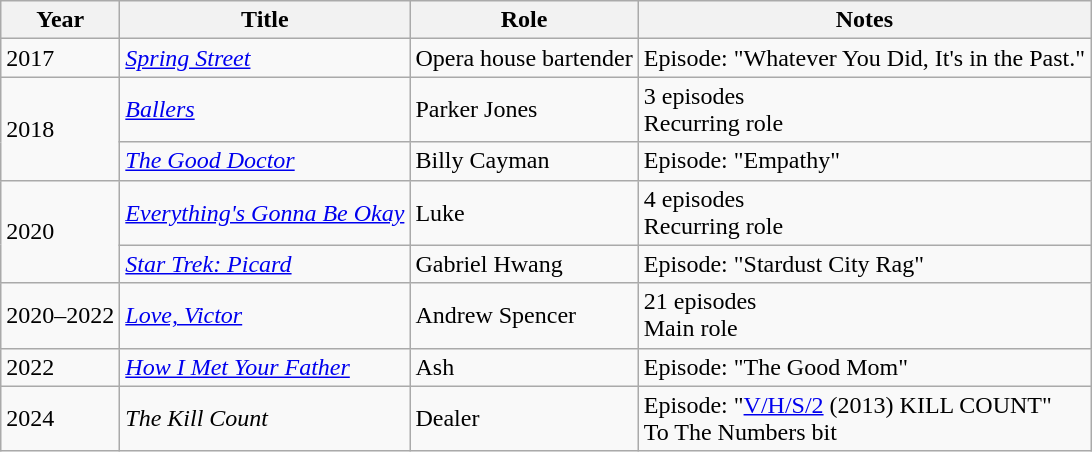<table class="wikitable sortable">
<tr>
<th>Year</th>
<th>Title</th>
<th>Role</th>
<th>Notes</th>
</tr>
<tr>
<td>2017</td>
<td><em><a href='#'>Spring Street</a></em></td>
<td>Opera house bartender</td>
<td>Episode: "Whatever You Did, It's in the Past."</td>
</tr>
<tr>
<td rowspan="2">2018</td>
<td><em><a href='#'>Ballers</a></em></td>
<td>Parker Jones</td>
<td>3 episodes<br>Recurring role</td>
</tr>
<tr>
<td><em><a href='#'>The Good Doctor</a></em></td>
<td>Billy Cayman</td>
<td>Episode: "Empathy"</td>
</tr>
<tr>
<td rowspan="2">2020</td>
<td><em><a href='#'>Everything's Gonna Be Okay</a></em></td>
<td>Luke</td>
<td>4 episodes<br>Recurring role</td>
</tr>
<tr>
<td><em><a href='#'>Star Trek: Picard</a></em></td>
<td>Gabriel Hwang</td>
<td>Episode: "Stardust City Rag"</td>
</tr>
<tr>
<td>2020–2022</td>
<td><em><a href='#'>Love, Victor</a></em></td>
<td>Andrew Spencer</td>
<td>21 episodes<br>Main role</td>
</tr>
<tr>
<td>2022</td>
<td><em><a href='#'>How I Met Your Father</a></em></td>
<td>Ash</td>
<td>Episode: "The Good Mom"</td>
</tr>
<tr>
<td>2024</td>
<td><em>The Kill Count</em></td>
<td>Dealer</td>
<td>Episode: "<a href='#'>V/H/S/2</a> (2013) KILL COUNT"<br>To The Numbers bit</td>
</tr>
</table>
